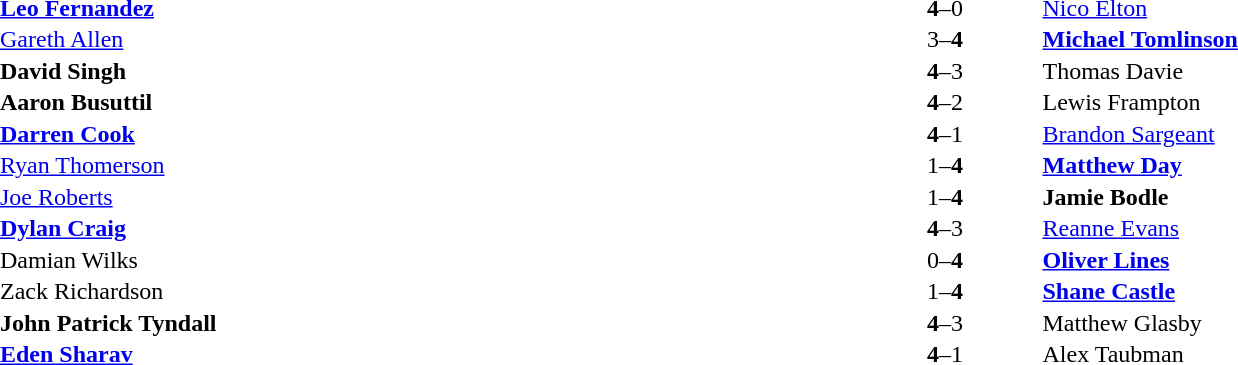<table width="100%" cellspacing="1">
<tr>
<th width=45%></th>
<th width=10%></th>
<th width=45%></th>
</tr>
<tr>
<td> <strong><a href='#'>Leo Fernandez</a></strong></td>
<td align="center"><strong>4</strong>–0</td>
<td> <a href='#'>Nico Elton</a></td>
</tr>
<tr>
<td> <a href='#'>Gareth Allen</a></td>
<td align="center">3–<strong>4</strong></td>
<td> <strong><a href='#'>Michael Tomlinson</a></strong></td>
</tr>
<tr>
<td> <strong>David Singh</strong></td>
<td align="center"><strong>4</strong>–3</td>
<td> Thomas Davie</td>
</tr>
<tr>
<td> <strong>Aaron Busuttil</strong></td>
<td align="center"><strong>4</strong>–2</td>
<td> Lewis Frampton</td>
</tr>
<tr>
<td> <strong><a href='#'>Darren Cook</a></strong></td>
<td align="center"><strong>4</strong>–1</td>
<td> <a href='#'>Brandon Sargeant</a></td>
</tr>
<tr>
<td> <a href='#'>Ryan Thomerson</a></td>
<td align="center">1–<strong>4</strong></td>
<td> <strong><a href='#'>Matthew Day</a></strong></td>
</tr>
<tr>
<td> <a href='#'>Joe Roberts</a></td>
<td align="center">1–<strong>4</strong></td>
<td> <strong>Jamie Bodle</strong></td>
</tr>
<tr>
<td> <strong><a href='#'>Dylan Craig</a></strong></td>
<td align="center"><strong>4</strong>–3</td>
<td> <a href='#'>Reanne Evans</a></td>
</tr>
<tr>
<td> Damian Wilks</td>
<td align="center">0–<strong>4</strong></td>
<td> <strong><a href='#'>Oliver Lines</a></strong></td>
</tr>
<tr>
<td> Zack Richardson</td>
<td align="center">1–<strong>4</strong></td>
<td> <strong><a href='#'>Shane Castle</a></strong></td>
</tr>
<tr>
<td> <strong>John Patrick Tyndall</strong></td>
<td align="center"><strong>4</strong>–3</td>
<td> Matthew Glasby</td>
</tr>
<tr>
<td> <strong><a href='#'>Eden Sharav</a></strong></td>
<td align="center"><strong>4</strong>–1</td>
<td> Alex Taubman</td>
</tr>
</table>
